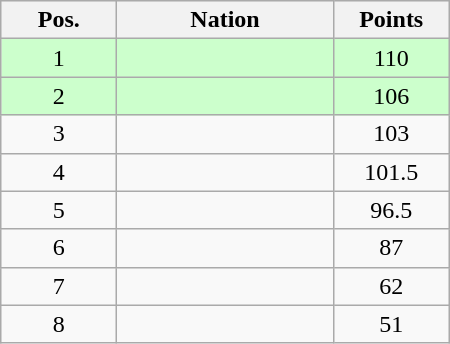<table class="wikitable gauche" cellspacing="1" style="width:300px;">
<tr style="background:#efefef; text-align:center;">
<th style="width:70px;">Pos.</th>
<th>Nation</th>
<th style="width:70px;">Points</th>
</tr>
<tr style="vertical-align:top; text-align:center; background:#ccffcc;">
<td>1</td>
<td style="text-align:left;"></td>
<td>110</td>
</tr>
<tr style="vertical-align:top; text-align:center; background:#ccffcc;">
<td>2</td>
<td style="text-align:left;"></td>
<td>106</td>
</tr>
<tr style="vertical-align:top; text-align:center;">
<td>3</td>
<td style="text-align:left;"></td>
<td>103</td>
</tr>
<tr style="vertical-align:top; text-align:center;">
<td>4</td>
<td style="text-align:left;"></td>
<td>101.5</td>
</tr>
<tr style="vertical-align:top; text-align:center;">
<td>5</td>
<td style="text-align:left;"></td>
<td>96.5</td>
</tr>
<tr style="vertical-align:top; text-align:center;">
<td>6</td>
<td style="text-align:left;"></td>
<td>87</td>
</tr>
<tr style="vertical-align:top; text-align:center;">
<td>7</td>
<td style="text-align:left;"></td>
<td>62</td>
</tr>
<tr style="vertical-align:top; text-align:center;">
<td>8</td>
<td style="text-align:left;"></td>
<td>51</td>
</tr>
</table>
